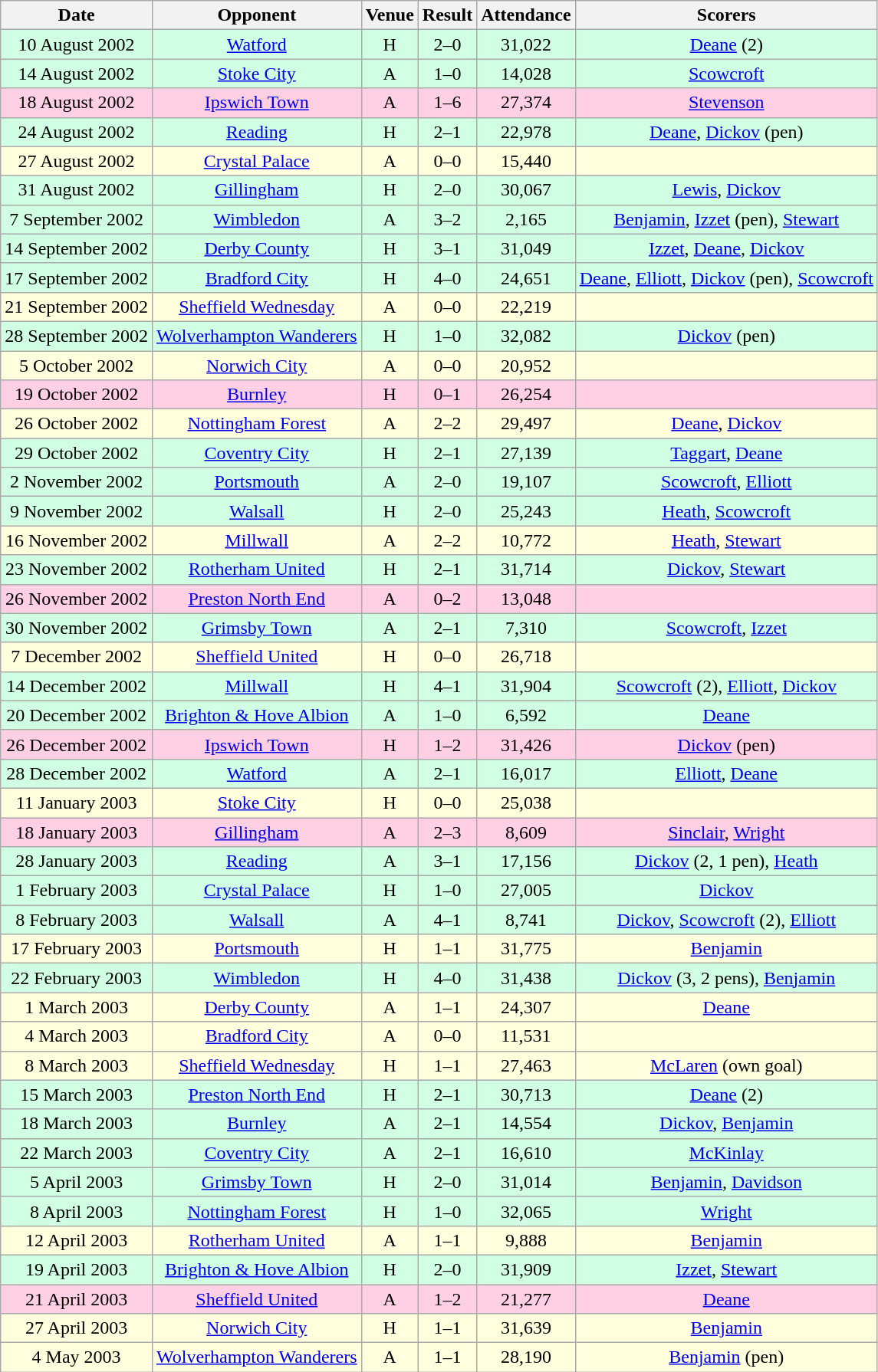<table class="wikitable sortable" style="font-size:100%; text-align:center">
<tr>
<th>Date</th>
<th>Opponent</th>
<th>Venue</th>
<th>Result</th>
<th>Attendance</th>
<th>Scorers</th>
</tr>
<tr style="background-color: #d0ffe3;">
<td>10 August 2002</td>
<td><a href='#'>Watford</a></td>
<td>H</td>
<td>2–0</td>
<td>31,022</td>
<td><a href='#'>Deane</a> (2)</td>
</tr>
<tr style="background-color: #d0ffe3;">
<td>14 August 2002</td>
<td><a href='#'>Stoke City</a></td>
<td>A</td>
<td>1–0</td>
<td>14,028</td>
<td><a href='#'>Scowcroft</a></td>
</tr>
<tr style="background-color: #ffd0e3;">
<td>18 August 2002</td>
<td><a href='#'>Ipswich Town</a></td>
<td>A</td>
<td>1–6</td>
<td>27,374</td>
<td><a href='#'>Stevenson</a></td>
</tr>
<tr style="background-color: #d0ffe3;">
<td>24 August 2002</td>
<td><a href='#'>Reading</a></td>
<td>H</td>
<td>2–1</td>
<td>22,978</td>
<td><a href='#'>Deane</a>, <a href='#'>Dickov</a> (pen)</td>
</tr>
<tr style="background-color: #ffffdd;">
<td>27 August 2002</td>
<td><a href='#'>Crystal Palace</a></td>
<td>A</td>
<td>0–0</td>
<td>15,440</td>
<td></td>
</tr>
<tr style="background-color: #d0ffe3;">
<td>31 August 2002</td>
<td><a href='#'>Gillingham</a></td>
<td>H</td>
<td>2–0</td>
<td>30,067</td>
<td><a href='#'>Lewis</a>, <a href='#'>Dickov</a></td>
</tr>
<tr style="background-color: #d0ffe3;">
<td>7 September 2002</td>
<td><a href='#'>Wimbledon</a></td>
<td>A</td>
<td>3–2</td>
<td>2,165</td>
<td><a href='#'>Benjamin</a>, <a href='#'>Izzet</a> (pen), <a href='#'>Stewart</a></td>
</tr>
<tr style="background-color: #d0ffe3;">
<td>14 September 2002</td>
<td><a href='#'>Derby County</a></td>
<td>H</td>
<td>3–1</td>
<td>31,049</td>
<td><a href='#'>Izzet</a>, <a href='#'>Deane</a>, <a href='#'>Dickov</a></td>
</tr>
<tr style="background-color: #d0ffe3;">
<td>17 September 2002</td>
<td><a href='#'>Bradford City</a></td>
<td>H</td>
<td>4–0</td>
<td>24,651</td>
<td><a href='#'>Deane</a>, <a href='#'>Elliott</a>, <a href='#'>Dickov</a> (pen), <a href='#'>Scowcroft</a></td>
</tr>
<tr style="background-color: #ffffdd;">
<td>21 September 2002</td>
<td><a href='#'>Sheffield Wednesday</a></td>
<td>A</td>
<td>0–0</td>
<td>22,219</td>
<td></td>
</tr>
<tr style="background-color: #d0ffe3;">
<td>28 September 2002</td>
<td><a href='#'>Wolverhampton Wanderers</a></td>
<td>H</td>
<td>1–0</td>
<td>32,082</td>
<td><a href='#'>Dickov</a> (pen)</td>
</tr>
<tr style="background-color: #ffffdd;">
<td>5 October 2002</td>
<td><a href='#'>Norwich City</a></td>
<td>A</td>
<td>0–0</td>
<td>20,952</td>
<td></td>
</tr>
<tr style="background-color: #ffd0e3;">
<td>19 October 2002</td>
<td><a href='#'>Burnley</a></td>
<td>H</td>
<td>0–1</td>
<td>26,254</td>
<td></td>
</tr>
<tr style="background-color: #ffffdd;">
<td>26 October 2002</td>
<td><a href='#'>Nottingham Forest</a></td>
<td>A</td>
<td>2–2</td>
<td>29,497</td>
<td><a href='#'>Deane</a>, <a href='#'>Dickov</a></td>
</tr>
<tr style="background-color: #d0ffe3;">
<td>29 October 2002</td>
<td><a href='#'>Coventry City</a></td>
<td>H</td>
<td>2–1</td>
<td>27,139</td>
<td><a href='#'>Taggart</a>, <a href='#'>Deane</a></td>
</tr>
<tr style="background-color: #d0ffe3;">
<td>2 November 2002</td>
<td><a href='#'>Portsmouth</a></td>
<td>A</td>
<td>2–0</td>
<td>19,107</td>
<td><a href='#'>Scowcroft</a>, <a href='#'>Elliott</a></td>
</tr>
<tr style="background-color: #d0ffe3;">
<td>9 November 2002</td>
<td><a href='#'>Walsall</a></td>
<td>H</td>
<td>2–0</td>
<td>25,243</td>
<td><a href='#'>Heath</a>, <a href='#'>Scowcroft</a></td>
</tr>
<tr style="background-color: #ffffdd;">
<td>16 November 2002</td>
<td><a href='#'>Millwall</a></td>
<td>A</td>
<td>2–2</td>
<td>10,772</td>
<td><a href='#'>Heath</a>, <a href='#'>Stewart</a></td>
</tr>
<tr style="background-color: #d0ffe3;">
<td>23 November 2002</td>
<td><a href='#'>Rotherham United</a></td>
<td>H</td>
<td>2–1</td>
<td>31,714</td>
<td><a href='#'>Dickov</a>, <a href='#'>Stewart</a></td>
</tr>
<tr style="background-color: #ffd0e3;">
<td>26 November 2002</td>
<td><a href='#'>Preston North End</a></td>
<td>A</td>
<td>0–2</td>
<td>13,048</td>
<td></td>
</tr>
<tr style="background-color: #d0ffe3;">
<td>30 November 2002</td>
<td><a href='#'>Grimsby Town</a></td>
<td>A</td>
<td>2–1</td>
<td>7,310</td>
<td><a href='#'>Scowcroft</a>, <a href='#'>Izzet</a></td>
</tr>
<tr style="background-color: #ffffdd;">
<td>7 December 2002</td>
<td><a href='#'>Sheffield United</a></td>
<td>H</td>
<td>0–0</td>
<td>26,718</td>
<td></td>
</tr>
<tr style="background-color: #d0ffe3;">
<td>14 December 2002</td>
<td><a href='#'>Millwall</a></td>
<td>H</td>
<td>4–1</td>
<td>31,904</td>
<td><a href='#'>Scowcroft</a> (2), <a href='#'>Elliott</a>, <a href='#'>Dickov</a></td>
</tr>
<tr style="background-color: #d0ffe3;">
<td>20 December 2002</td>
<td><a href='#'>Brighton & Hove Albion</a></td>
<td>A</td>
<td>1–0</td>
<td>6,592</td>
<td><a href='#'>Deane</a></td>
</tr>
<tr style="background-color: #ffd0e3;">
<td>26 December 2002</td>
<td><a href='#'>Ipswich Town</a></td>
<td>H</td>
<td>1–2</td>
<td>31,426</td>
<td><a href='#'>Dickov</a> (pen)</td>
</tr>
<tr style="background-color: #d0ffe3;">
<td>28 December 2002</td>
<td><a href='#'>Watford</a></td>
<td>A</td>
<td>2–1</td>
<td>16,017</td>
<td><a href='#'>Elliott</a>, <a href='#'>Deane</a></td>
</tr>
<tr style="background-color: #ffffdd;">
<td>11 January 2003</td>
<td><a href='#'>Stoke City</a></td>
<td>H</td>
<td>0–0</td>
<td>25,038</td>
<td></td>
</tr>
<tr style="background-color: #ffd0e3;">
<td>18 January 2003</td>
<td><a href='#'>Gillingham</a></td>
<td>A</td>
<td>2–3</td>
<td>8,609</td>
<td><a href='#'>Sinclair</a>, <a href='#'>Wright</a></td>
</tr>
<tr style="background-color: #d0ffe3;">
<td>28 January 2003</td>
<td><a href='#'>Reading</a></td>
<td>A</td>
<td>3–1</td>
<td>17,156</td>
<td><a href='#'>Dickov</a> (2, 1 pen), <a href='#'>Heath</a></td>
</tr>
<tr style="background-color: #d0ffe3;">
<td>1 February 2003</td>
<td><a href='#'>Crystal Palace</a></td>
<td>H</td>
<td>1–0</td>
<td>27,005</td>
<td><a href='#'>Dickov</a></td>
</tr>
<tr style="background-color: #d0ffe3;">
<td>8 February 2003</td>
<td><a href='#'>Walsall</a></td>
<td>A</td>
<td>4–1</td>
<td>8,741</td>
<td><a href='#'>Dickov</a>, <a href='#'>Scowcroft</a> (2), <a href='#'>Elliott</a></td>
</tr>
<tr style="background-color: #ffffdd;">
<td>17 February 2003</td>
<td><a href='#'>Portsmouth</a></td>
<td>H</td>
<td>1–1</td>
<td>31,775</td>
<td><a href='#'>Benjamin</a></td>
</tr>
<tr style="background-color: #d0ffe3;">
<td>22 February 2003</td>
<td><a href='#'>Wimbledon</a></td>
<td>H</td>
<td>4–0</td>
<td>31,438</td>
<td><a href='#'>Dickov</a> (3, 2 pens), <a href='#'>Benjamin</a></td>
</tr>
<tr style="background-color: #ffffdd;">
<td>1 March 2003</td>
<td><a href='#'>Derby County</a></td>
<td>A</td>
<td>1–1</td>
<td>24,307</td>
<td><a href='#'>Deane</a></td>
</tr>
<tr style="background-color: #ffffdd;">
<td>4 March 2003</td>
<td><a href='#'>Bradford City</a></td>
<td>A</td>
<td>0–0</td>
<td>11,531</td>
<td></td>
</tr>
<tr style="background-color: #ffffdd;">
<td>8 March 2003</td>
<td><a href='#'>Sheffield Wednesday</a></td>
<td>H</td>
<td>1–1</td>
<td>27,463</td>
<td><a href='#'>McLaren</a> (own goal)</td>
</tr>
<tr style="background-color: #d0ffe3;">
<td>15 March 2003</td>
<td><a href='#'>Preston North End</a></td>
<td>H</td>
<td>2–1</td>
<td>30,713</td>
<td><a href='#'>Deane</a> (2)</td>
</tr>
<tr style="background-color: #d0ffe3;">
<td>18 March 2003</td>
<td><a href='#'>Burnley</a></td>
<td>A</td>
<td>2–1</td>
<td>14,554</td>
<td><a href='#'>Dickov</a>, <a href='#'>Benjamin</a></td>
</tr>
<tr style="background-color: #d0ffe3;">
<td>22 March 2003</td>
<td><a href='#'>Coventry City</a></td>
<td>A</td>
<td>2–1</td>
<td>16,610</td>
<td><a href='#'>McKinlay</a></td>
</tr>
<tr style="background-color: #d0ffe3;">
<td>5 April 2003</td>
<td><a href='#'>Grimsby Town</a></td>
<td>H</td>
<td>2–0</td>
<td>31,014</td>
<td><a href='#'>Benjamin</a>, <a href='#'>Davidson</a></td>
</tr>
<tr style="background-color: #d0ffe3;">
<td>8 April 2003</td>
<td><a href='#'>Nottingham Forest</a></td>
<td>H</td>
<td>1–0</td>
<td>32,065</td>
<td><a href='#'>Wright</a></td>
</tr>
<tr style="background-color: #ffffdd;">
<td>12 April 2003</td>
<td><a href='#'>Rotherham United</a></td>
<td>A</td>
<td>1–1</td>
<td>9,888</td>
<td><a href='#'>Benjamin</a></td>
</tr>
<tr style="background-color: #d0ffe3;">
<td>19 April 2003</td>
<td><a href='#'>Brighton & Hove Albion</a></td>
<td>H</td>
<td>2–0</td>
<td>31,909</td>
<td><a href='#'>Izzet</a>, <a href='#'>Stewart</a></td>
</tr>
<tr style="background-color: #ffd0e3;">
<td>21 April 2003</td>
<td><a href='#'>Sheffield United</a></td>
<td>A</td>
<td>1–2</td>
<td>21,277</td>
<td><a href='#'>Deane</a></td>
</tr>
<tr style="background-color: #ffffdd;">
<td>27 April 2003</td>
<td><a href='#'>Norwich City</a></td>
<td>H</td>
<td>1–1</td>
<td>31,639</td>
<td><a href='#'>Benjamin</a></td>
</tr>
<tr style="background-color: #ffffdd;">
<td>4 May 2003</td>
<td><a href='#'>Wolverhampton Wanderers</a></td>
<td>A</td>
<td>1–1</td>
<td>28,190</td>
<td><a href='#'>Benjamin</a> (pen)</td>
</tr>
</table>
